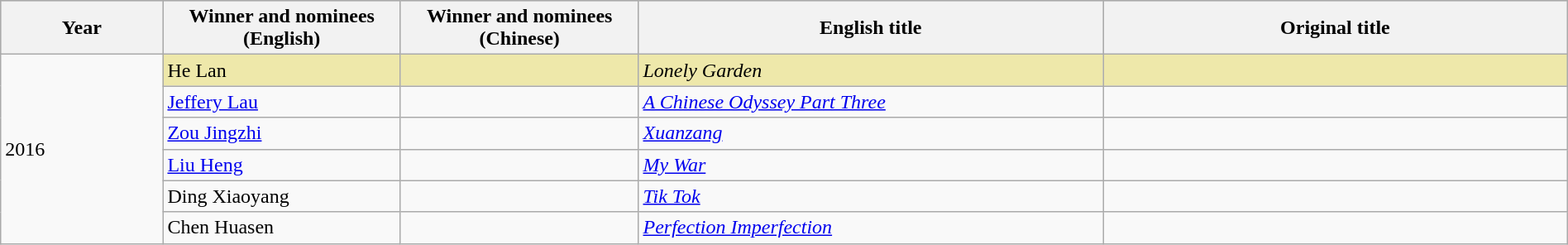<table class="wikitable" style="width:100%;">
<tr style="background:#bebebe">
<th width="100"><strong>Year</strong></th>
<th width="150"><strong>Winner and nominees<br>(English)</strong></th>
<th width="150"><strong>Winner and nominees<br>(Chinese)</strong></th>
<th width="300"><strong>English title</strong></th>
<th width="300"><strong>Original title</strong></th>
</tr>
<tr>
<td rowspan="6">2016</td>
<td style="background:#EEE8AA;">He Lan</td>
<td style="background:#EEE8AA;"></td>
<td style="background:#EEE8AA;"><em>Lonely Garden</em></td>
<td style="background:#EEE8AA;"></td>
</tr>
<tr>
<td><a href='#'>Jeffery Lau</a></td>
<td></td>
<td><em><a href='#'>A Chinese Odyssey Part Three</a></em></td>
<td></td>
</tr>
<tr>
<td><a href='#'>Zou Jingzhi</a></td>
<td></td>
<td><em><a href='#'>Xuanzang</a></em></td>
<td></td>
</tr>
<tr>
<td><a href='#'>Liu Heng</a></td>
<td></td>
<td><em><a href='#'>My War</a></em></td>
<td></td>
</tr>
<tr>
<td>Ding Xiaoyang</td>
<td></td>
<td><em><a href='#'>Tik Tok</a></em></td>
<td></td>
</tr>
<tr>
<td>Chen Huasen</td>
<td></td>
<td><em><a href='#'>Perfection Imperfection</a></em></td>
<td></td>
</tr>
</table>
